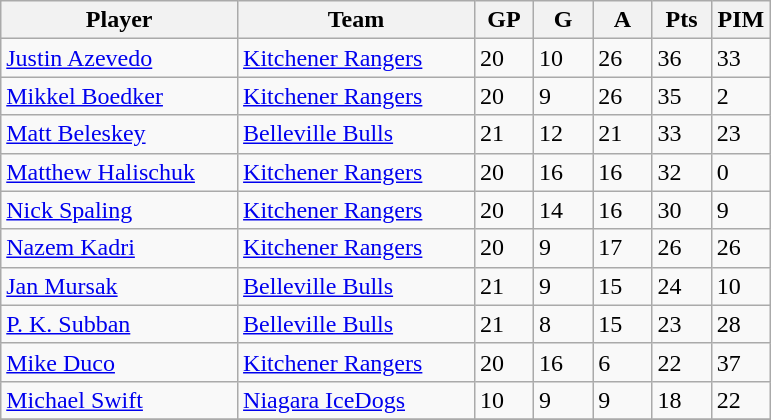<table class="wikitable">
<tr>
<th bgcolor="#DDDDFF" width="30%">Player</th>
<th bgcolor="#DDDDFF" width="30%">Team</th>
<th bgcolor="#DDDDFF" width="7.5%">GP</th>
<th bgcolor="#DDDDFF" width="7.5%">G</th>
<th bgcolor="#DDDDFF" width="7.5%">A</th>
<th bgcolor="#DDDDFF" width="7.5%">Pts</th>
<th bgcolor="#DDDDFF" width="7.5%">PIM</th>
</tr>
<tr>
<td><a href='#'>Justin Azevedo</a></td>
<td><a href='#'>Kitchener Rangers</a></td>
<td>20</td>
<td>10</td>
<td>26</td>
<td>36</td>
<td>33</td>
</tr>
<tr>
<td><a href='#'>Mikkel Boedker</a></td>
<td><a href='#'>Kitchener Rangers</a></td>
<td>20</td>
<td>9</td>
<td>26</td>
<td>35</td>
<td>2</td>
</tr>
<tr>
<td><a href='#'>Matt Beleskey</a></td>
<td><a href='#'>Belleville Bulls</a></td>
<td>21</td>
<td>12</td>
<td>21</td>
<td>33</td>
<td>23</td>
</tr>
<tr>
<td><a href='#'>Matthew Halischuk</a></td>
<td><a href='#'>Kitchener Rangers</a></td>
<td>20</td>
<td>16</td>
<td>16</td>
<td>32</td>
<td>0</td>
</tr>
<tr>
<td><a href='#'>Nick Spaling</a></td>
<td><a href='#'>Kitchener Rangers</a></td>
<td>20</td>
<td>14</td>
<td>16</td>
<td>30</td>
<td>9</td>
</tr>
<tr>
<td><a href='#'>Nazem Kadri</a></td>
<td><a href='#'>Kitchener Rangers</a></td>
<td>20</td>
<td>9</td>
<td>17</td>
<td>26</td>
<td>26</td>
</tr>
<tr>
<td><a href='#'>Jan Mursak</a></td>
<td><a href='#'>Belleville Bulls</a></td>
<td>21</td>
<td>9</td>
<td>15</td>
<td>24</td>
<td>10</td>
</tr>
<tr>
<td><a href='#'>P. K. Subban</a></td>
<td><a href='#'>Belleville Bulls</a></td>
<td>21</td>
<td>8</td>
<td>15</td>
<td>23</td>
<td>28</td>
</tr>
<tr>
<td><a href='#'>Mike Duco</a></td>
<td><a href='#'>Kitchener Rangers</a></td>
<td>20</td>
<td>16</td>
<td>6</td>
<td>22</td>
<td>37</td>
</tr>
<tr>
<td><a href='#'>Michael Swift</a></td>
<td><a href='#'>Niagara IceDogs</a></td>
<td>10</td>
<td>9</td>
<td>9</td>
<td>18</td>
<td>22</td>
</tr>
<tr>
</tr>
</table>
